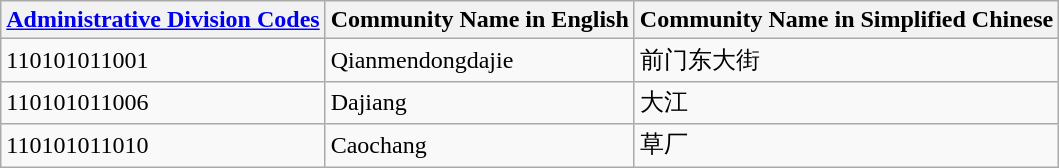<table class="wikitable sortable">
<tr>
<th><a href='#'>Administrative Division Codes</a></th>
<th>Community Name in English</th>
<th>Community Name in Simplified Chinese</th>
</tr>
<tr>
<td>110101011001</td>
<td>Qianmendongdajie</td>
<td>前门东大街</td>
</tr>
<tr>
<td>110101011006</td>
<td>Dajiang</td>
<td>大江</td>
</tr>
<tr>
<td>110101011010</td>
<td>Caochang</td>
<td>草厂</td>
</tr>
</table>
